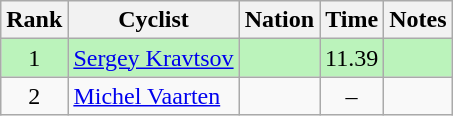<table class="wikitable sortable" style="text-align:center">
<tr>
<th>Rank</th>
<th>Cyclist</th>
<th>Nation</th>
<th>Time</th>
<th>Notes</th>
</tr>
<tr bgcolor=bbf3bb>
<td>1</td>
<td align=left data-sort-value="Kravtsov, Sergey"><a href='#'>Sergey Kravtsov</a></td>
<td align=left></td>
<td>11.39</td>
<td></td>
</tr>
<tr>
<td>2</td>
<td align=left data-sort-value="Vaarten, Michel"><a href='#'>Michel Vaarten</a></td>
<td align=left></td>
<td>–</td>
<td></td>
</tr>
</table>
